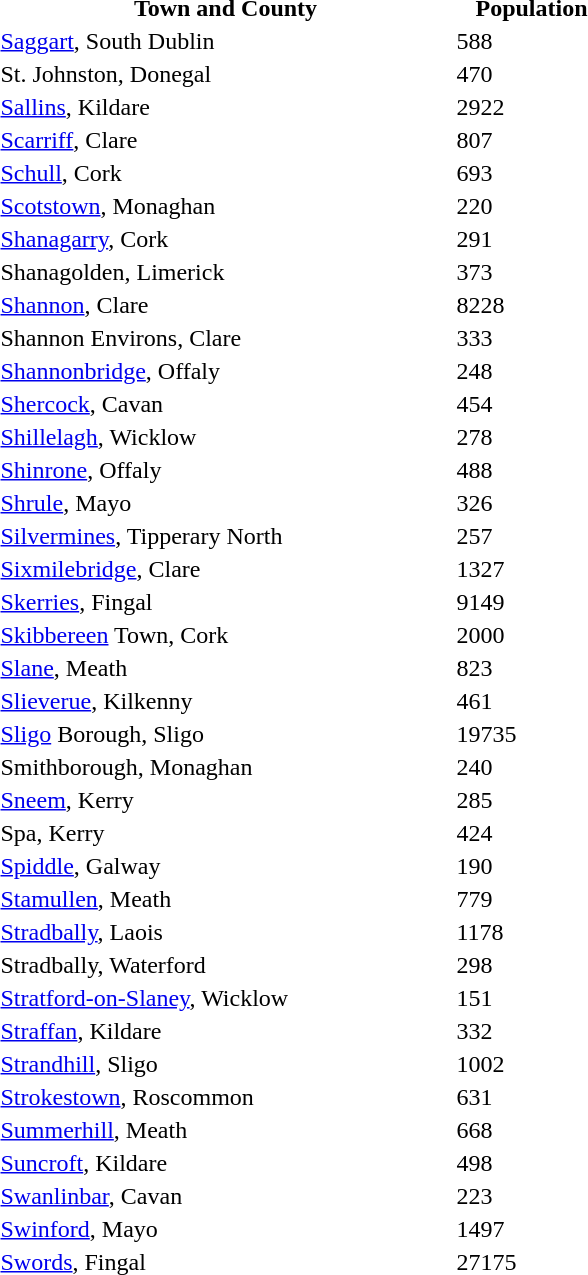<table>
<tr>
<th style="width:300px;align:left;">Town and County</th>
<th style="width:100px;align:right;">Population</th>
</tr>
<tr>
<td><a href='#'>Saggart</a>, South Dublin</td>
<td>588</td>
</tr>
<tr>
<td>St. Johnston, Donegal</td>
<td>470</td>
</tr>
<tr>
<td><a href='#'>Sallins</a>, Kildare</td>
<td>2922</td>
</tr>
<tr>
<td><a href='#'>Scarriff</a>, Clare</td>
<td>807</td>
</tr>
<tr>
<td><a href='#'>Schull</a>, Cork</td>
<td>693</td>
</tr>
<tr>
<td><a href='#'>Scotstown</a>, Monaghan</td>
<td>220</td>
</tr>
<tr>
<td><a href='#'>Shanagarry</a>, Cork</td>
<td>291</td>
</tr>
<tr>
<td>Shanagolden, Limerick</td>
<td>373</td>
</tr>
<tr>
<td><a href='#'>Shannon</a>, Clare</td>
<td>8228</td>
</tr>
<tr>
<td>Shannon Environs, Clare</td>
<td>333</td>
</tr>
<tr>
<td><a href='#'>Shannonbridge</a>, Offaly</td>
<td>248</td>
</tr>
<tr>
<td><a href='#'>Shercock</a>, Cavan</td>
<td>454</td>
</tr>
<tr>
<td><a href='#'>Shillelagh</a>, Wicklow</td>
<td>278</td>
</tr>
<tr>
<td><a href='#'>Shinrone</a>, Offaly</td>
<td>488</td>
</tr>
<tr>
<td><a href='#'>Shrule</a>, Mayo</td>
<td>326</td>
</tr>
<tr>
<td><a href='#'>Silvermines</a>, Tipperary North</td>
<td>257</td>
</tr>
<tr>
<td><a href='#'>Sixmilebridge</a>, Clare</td>
<td>1327</td>
</tr>
<tr>
<td><a href='#'>Skerries</a>, Fingal</td>
<td>9149</td>
</tr>
<tr>
<td><a href='#'>Skibbereen</a> Town, Cork</td>
<td>2000</td>
</tr>
<tr>
<td><a href='#'>Slane</a>, Meath</td>
<td>823</td>
</tr>
<tr>
<td><a href='#'>Slieverue</a>, Kilkenny</td>
<td>461</td>
</tr>
<tr>
<td><a href='#'>Sligo</a> Borough, Sligo</td>
<td>19735</td>
</tr>
<tr>
<td>Smithborough, Monaghan</td>
<td>240</td>
</tr>
<tr>
<td><a href='#'>Sneem</a>, Kerry</td>
<td>285</td>
</tr>
<tr>
<td>Spa, Kerry</td>
<td>424</td>
</tr>
<tr>
<td><a href='#'>Spiddle</a>, Galway</td>
<td>190</td>
</tr>
<tr>
<td><a href='#'>Stamullen</a>, Meath</td>
<td>779</td>
</tr>
<tr>
<td><a href='#'>Stradbally</a>, Laois</td>
<td>1178</td>
</tr>
<tr>
<td>Stradbally, Waterford</td>
<td>298</td>
</tr>
<tr>
<td><a href='#'>Stratford-on-Slaney</a>, Wicklow</td>
<td>151</td>
</tr>
<tr>
<td><a href='#'>Straffan</a>, Kildare</td>
<td>332</td>
</tr>
<tr>
<td><a href='#'>Strandhill</a>, Sligo</td>
<td>1002</td>
</tr>
<tr>
<td><a href='#'>Strokestown</a>, Roscommon</td>
<td>631</td>
</tr>
<tr>
<td><a href='#'>Summerhill</a>, Meath</td>
<td>668</td>
</tr>
<tr>
<td><a href='#'>Suncroft</a>, Kildare</td>
<td>498</td>
</tr>
<tr>
<td><a href='#'>Swanlinbar</a>, Cavan</td>
<td>223</td>
</tr>
<tr>
<td><a href='#'>Swinford</a>, Mayo</td>
<td>1497</td>
</tr>
<tr>
<td><a href='#'>Swords</a>, Fingal</td>
<td>27175</td>
</tr>
</table>
